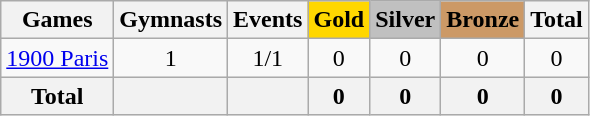<table class="wikitable sortable" style="text-align:center">
<tr>
<th>Games</th>
<th>Gymnasts</th>
<th>Events</th>
<th style="background-color:gold;">Gold</th>
<th style="background-color:silver;">Silver</th>
<th style="background-color:#c96;">Bronze</th>
<th>Total</th>
</tr>
<tr>
<td align=left><a href='#'>1900 Paris</a></td>
<td>1</td>
<td>1/1</td>
<td>0</td>
<td>0</td>
<td>0</td>
<td>0</td>
</tr>
<tr>
<th>Total</th>
<th></th>
<th></th>
<th>0</th>
<th>0</th>
<th>0</th>
<th>0</th>
</tr>
</table>
